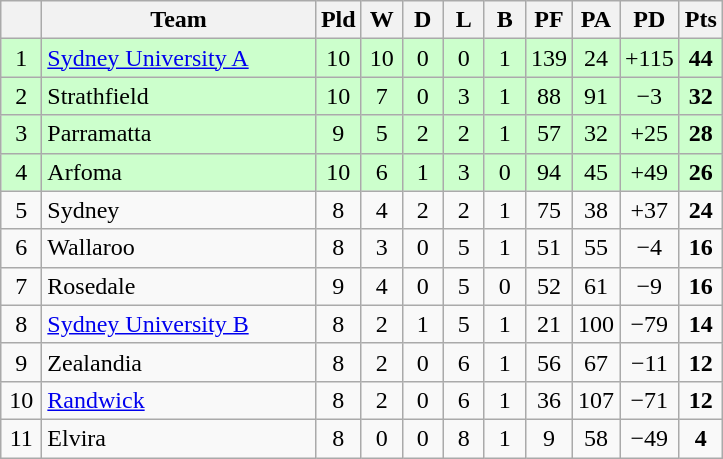<table class="wikitable" style="text-align:center;">
<tr>
<th width="20"></th>
<th width="175">Team</th>
<th width="20">Pld</th>
<th width="20">W</th>
<th width="20">D</th>
<th width="20">L</th>
<th width="20">B</th>
<th width="20">PF</th>
<th width="20">PA</th>
<th width="20">PD</th>
<th width="20">Pts</th>
</tr>
<tr style="background: #ccffcc;">
<td>1</td>
<td style="text-align:left;"> <a href='#'>Sydney University A</a></td>
<td>10</td>
<td>10</td>
<td>0</td>
<td>0</td>
<td>1</td>
<td>139</td>
<td>24</td>
<td>+115</td>
<td><strong>44</strong></td>
</tr>
<tr style="background: #ccffcc;">
<td>2</td>
<td style="text-align:left;"> Strathfield</td>
<td>10</td>
<td>7</td>
<td>0</td>
<td>3</td>
<td>1</td>
<td>88</td>
<td>91</td>
<td>−3</td>
<td><strong>32</strong></td>
</tr>
<tr style="background: #ccffcc;">
<td>3</td>
<td style="text-align:left;"> Parramatta</td>
<td>9</td>
<td>5</td>
<td>2</td>
<td>2</td>
<td>1</td>
<td>57</td>
<td>32</td>
<td>+25</td>
<td><strong>28</strong></td>
</tr>
<tr style="background: #ccffcc;">
<td>4</td>
<td style="text-align:left;"> Arfoma</td>
<td>10</td>
<td>6</td>
<td>1</td>
<td>3</td>
<td>0</td>
<td>94</td>
<td>45</td>
<td>+49</td>
<td><strong>26</strong></td>
</tr>
<tr>
<td>5</td>
<td style="text-align:left;"> Sydney</td>
<td>8</td>
<td>4</td>
<td>2</td>
<td>2</td>
<td>1</td>
<td>75</td>
<td>38</td>
<td>+37</td>
<td><strong>24</strong></td>
</tr>
<tr>
<td>6</td>
<td style="text-align:left;"> Wallaroo</td>
<td>8</td>
<td>3</td>
<td>0</td>
<td>5</td>
<td>1</td>
<td>51</td>
<td>55</td>
<td>−4</td>
<td><strong>16</strong></td>
</tr>
<tr>
<td>7</td>
<td style="text-align:left;"> Rosedale</td>
<td>9</td>
<td>4</td>
<td>0</td>
<td>5</td>
<td>0</td>
<td>52</td>
<td>61</td>
<td>−9</td>
<td><strong>16</strong></td>
</tr>
<tr>
<td>8</td>
<td style="text-align:left;"> <a href='#'>Sydney University B</a></td>
<td>8</td>
<td>2</td>
<td>1</td>
<td>5</td>
<td>1</td>
<td>21</td>
<td>100</td>
<td>−79</td>
<td><strong>14</strong></td>
</tr>
<tr>
<td>9</td>
<td style="text-align:left;"> Zealandia</td>
<td>8</td>
<td>2</td>
<td>0</td>
<td>6</td>
<td>1</td>
<td>56</td>
<td>67</td>
<td>−11</td>
<td><strong>12</strong></td>
</tr>
<tr>
<td>10</td>
<td style="text-align:left;"> <a href='#'>Randwick</a></td>
<td>8</td>
<td>2</td>
<td>0</td>
<td>6</td>
<td>1</td>
<td>36</td>
<td>107</td>
<td>−71</td>
<td><strong>12</strong></td>
</tr>
<tr>
<td>11</td>
<td style="text-align:left;">Elvira</td>
<td>8</td>
<td>0</td>
<td>0</td>
<td>8</td>
<td>1</td>
<td>9</td>
<td>58</td>
<td>−49</td>
<td><strong>4</strong></td>
</tr>
</table>
